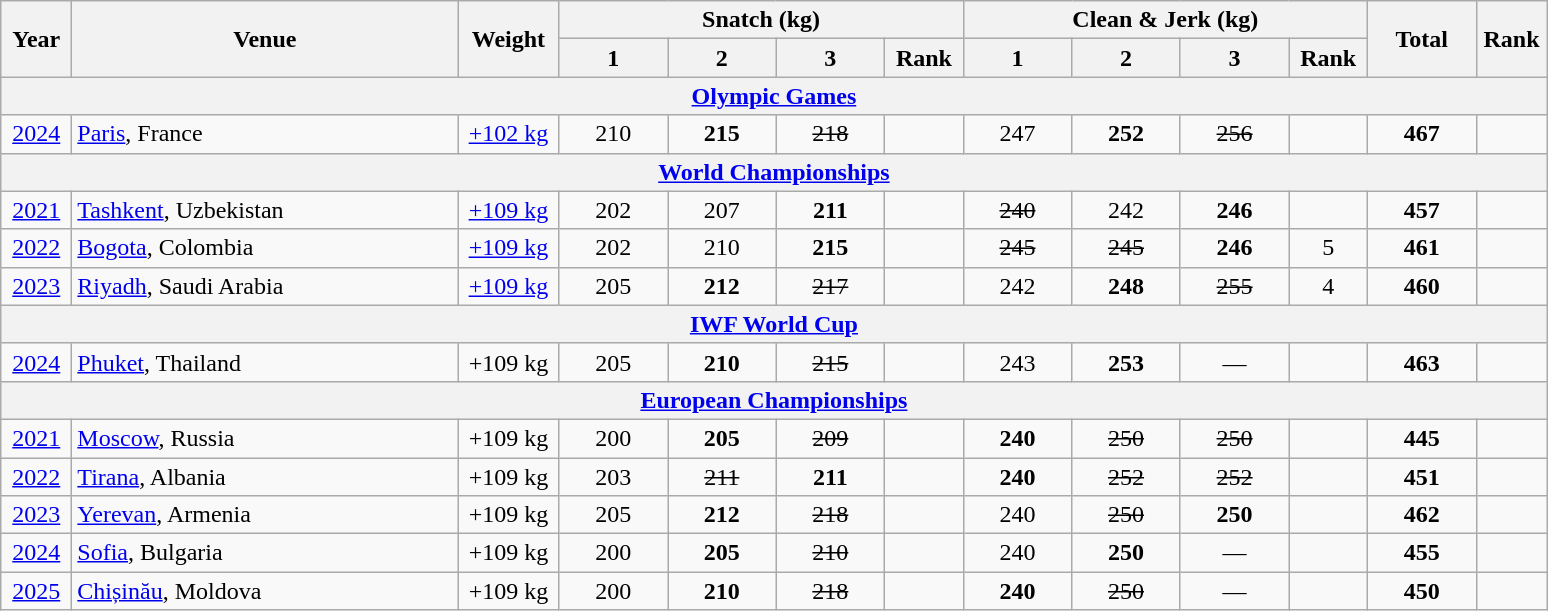<table class = "wikitable" style="text-align:center;">
<tr>
<th rowspan=2 width=40>Year</th>
<th rowspan=2 width=250>Venue</th>
<th rowspan=2 width=60>Weight</th>
<th colspan=4>Snatch (kg)</th>
<th colspan=4>Clean & Jerk (kg)</th>
<th rowspan=2 width=65>Total</th>
<th rowspan=2 width=40>Rank</th>
</tr>
<tr>
<th width=65>1</th>
<th width=65>2</th>
<th width=65>3</th>
<th width=45>Rank</th>
<th width=65>1</th>
<th width=65>2</th>
<th width=65>3</th>
<th width=45>Rank</th>
</tr>
<tr>
<th colspan=13><a href='#'>Olympic Games</a></th>
</tr>
<tr>
<td><a href='#'>2024</a></td>
<td align=left><a href='#'>Paris</a>, France</td>
<td><a href='#'>+102 kg</a></td>
<td>210</td>
<td><strong>215</strong></td>
<td><s>218</s></td>
<td></td>
<td>247</td>
<td><strong>252</strong></td>
<td><s>256</s></td>
<td></td>
<td><strong>467</strong></td>
<td></td>
</tr>
<tr>
<th colspan=13><a href='#'>World Championships</a></th>
</tr>
<tr>
<td><a href='#'>2021</a></td>
<td align=left><a href='#'>Tashkent</a>, Uzbekistan</td>
<td><a href='#'>+109 kg</a></td>
<td>202</td>
<td>207</td>
<td><strong>211</strong></td>
<td></td>
<td><s>240</s></td>
<td>242</td>
<td><strong>246</strong></td>
<td></td>
<td><strong>457</strong></td>
<td></td>
</tr>
<tr>
<td><a href='#'>2022</a></td>
<td align=left><a href='#'>Bogota</a>, Colombia</td>
<td><a href='#'>+109 kg</a></td>
<td>202</td>
<td>210</td>
<td><strong>215</strong></td>
<td></td>
<td><s>245</s></td>
<td><s>245</s></td>
<td><strong>246</strong></td>
<td>5</td>
<td><strong>461</strong></td>
<td></td>
</tr>
<tr>
<td><a href='#'>2023</a></td>
<td align="left"><a href='#'>Riyadh</a>, Saudi Arabia</td>
<td><a href='#'>+109 kg</a></td>
<td>205</td>
<td><strong>212</strong></td>
<td><s>217</s></td>
<td></td>
<td>242</td>
<td><strong>248</strong></td>
<td><s>255</s></td>
<td>4</td>
<td><strong>460</strong></td>
<td></td>
</tr>
<tr>
<th colspan="13"><a href='#'>IWF World Cup</a></th>
</tr>
<tr>
<td><a href='#'>2024</a></td>
<td align="left"><a href='#'>Phuket</a>, Thailand</td>
<td>+109 kg</td>
<td>205</td>
<td><strong>210</strong></td>
<td><s>215</s></td>
<td></td>
<td>243</td>
<td><strong>253</strong></td>
<td>—</td>
<td></td>
<td><strong>463</strong></td>
<td><strong></strong></td>
</tr>
<tr>
<th colspan=13><a href='#'>European Championships</a></th>
</tr>
<tr>
<td><a href='#'>2021</a></td>
<td align=left><a href='#'>Moscow</a>, Russia</td>
<td>+109 kg</td>
<td>200</td>
<td><strong>205</strong></td>
<td><s>209</s></td>
<td></td>
<td><strong>240</strong></td>
<td><s>250</s></td>
<td><s>250</s></td>
<td></td>
<td><strong>445</strong></td>
<td></td>
</tr>
<tr>
<td><a href='#'>2022</a></td>
<td align=left><a href='#'>Tirana</a>, Albania</td>
<td>+109 kg</td>
<td>203</td>
<td><s>211</s></td>
<td><strong>211</strong></td>
<td></td>
<td><strong>240</strong></td>
<td><s>252</s></td>
<td><s>252</s></td>
<td></td>
<td><strong>451</strong></td>
<td></td>
</tr>
<tr>
<td><a href='#'>2023</a></td>
<td align=left><a href='#'>Yerevan</a>, Armenia</td>
<td>+109 kg</td>
<td>205</td>
<td><strong>212</strong></td>
<td><s>218</s></td>
<td></td>
<td>240</td>
<td><s>250</s></td>
<td><strong>250</strong></td>
<td></td>
<td><strong>462</strong></td>
<td></td>
</tr>
<tr>
<td><a href='#'>2024</a></td>
<td align=left><a href='#'>Sofia</a>, Bulgaria</td>
<td>+109 kg</td>
<td>200</td>
<td><strong>205</strong></td>
<td><s>210</s></td>
<td></td>
<td>240</td>
<td><strong>250</strong></td>
<td>—</td>
<td></td>
<td><strong>455</strong></td>
<td></td>
</tr>
<tr>
<td><a href='#'>2025</a></td>
<td align="left"><a href='#'>Chișinău</a>, Moldova</td>
<td>+109 kg</td>
<td>200</td>
<td><strong>210</strong></td>
<td><s>218</s></td>
<td></td>
<td><strong>240</strong></td>
<td><s>250</s></td>
<td>—</td>
<td></td>
<td><strong>450</strong></td>
<td></td>
</tr>
</table>
